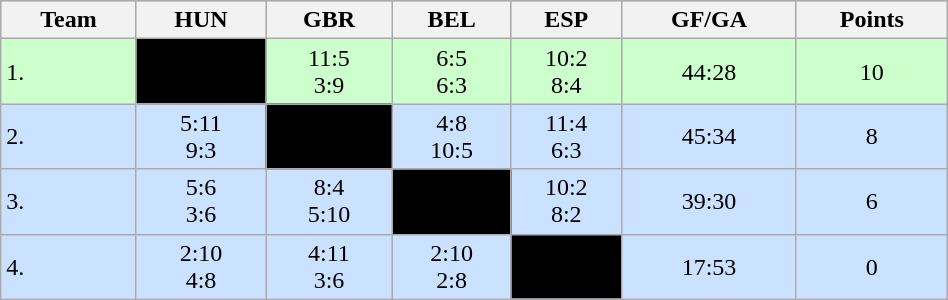<table class="wikitable" bgcolor="#EFEFFF" width="50%">
<tr bgcolor="#BCD2EE">
<th>Team</th>
<th>HUN</th>
<th>GBR</th>
<th>BEL</th>
<th>ESP</th>
<th>GF/GA</th>
<th>Points</th>
</tr>
<tr bgcolor="#ccffcc" align="center">
<td align="left">1. </td>
<td style="background:#000000;"></td>
<td>11:5<br>3:9</td>
<td>6:5<br>6:3</td>
<td>10:2<br>8:4</td>
<td>44:28</td>
<td>10</td>
</tr>
<tr bgcolor="#CAE1FF" align="center">
<td align="left">2. </td>
<td>5:11<br>9:3</td>
<td style="background:#000000;"></td>
<td>4:8<br>10:5</td>
<td>11:4<br>6:3</td>
<td>45:34</td>
<td>8</td>
</tr>
<tr bgcolor="#CAE1FF" align="center">
<td align="left">3. </td>
<td>5:6<br>3:6</td>
<td>8:4<br>5:10</td>
<td style="background:#000000;"></td>
<td>10:2<br>8:2</td>
<td>39:30</td>
<td>6</td>
</tr>
<tr bgcolor="#CAE1FF" align="center">
<td align="left">4. </td>
<td>2:10<br>4:8</td>
<td>4:11<br>3:6</td>
<td>2:10<br>2:8</td>
<td style="background:#000000;"></td>
<td>17:53</td>
<td>0</td>
</tr>
</table>
